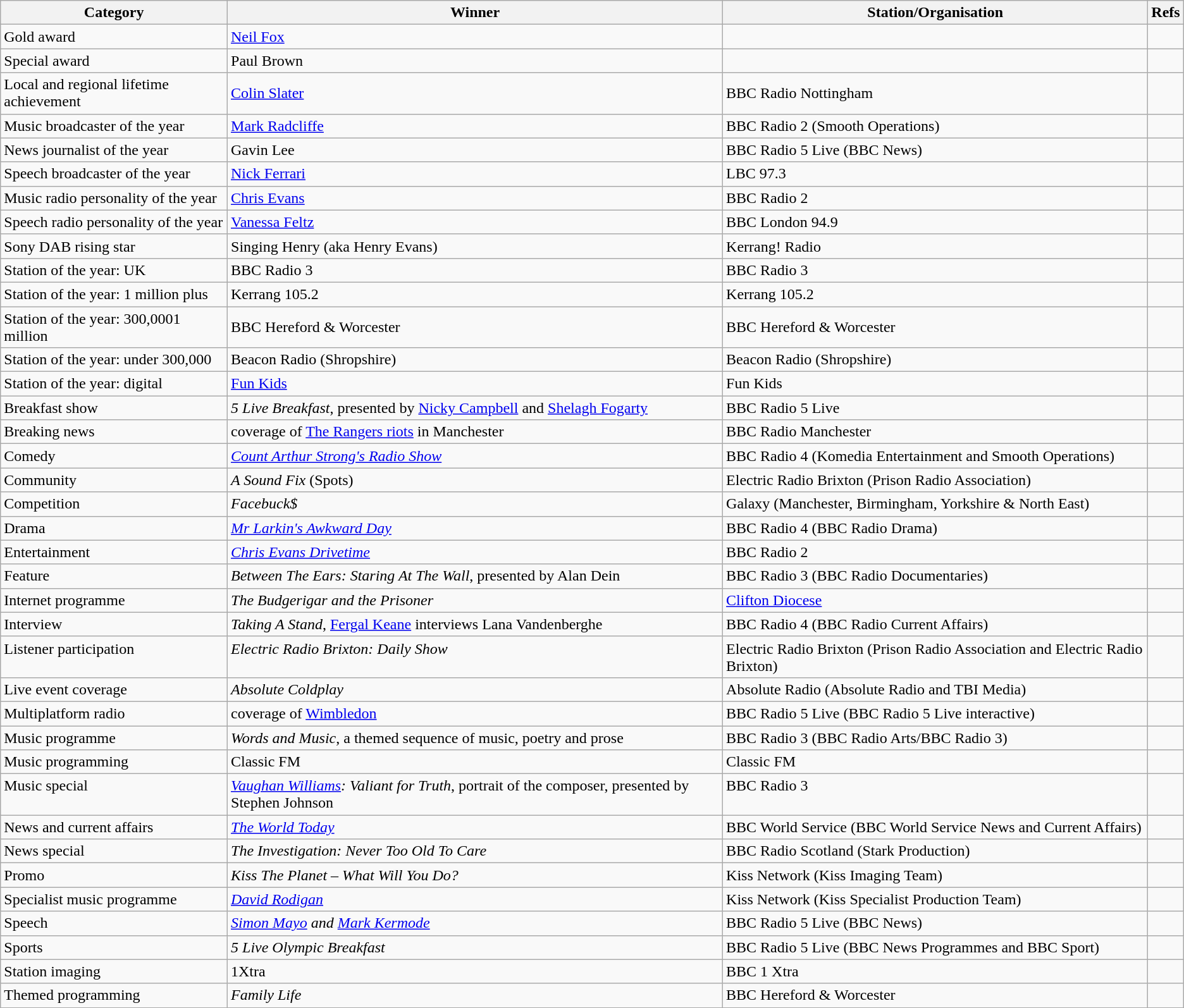<table class="wikitable sortable">
<tr>
<th class=unsortable>Category</th>
<th class=unsortable>Winner</th>
<th>Station/Organisation</th>
<th class=unsortable>Refs</th>
</tr>
<tr style="vertical-align: top;">
<td>Gold award</td>
<td><a href='#'>Neil Fox</a></td>
<td></td>
<td></td>
</tr>
<tr>
<td>Special award</td>
<td>Paul Brown</td>
<td></td>
<td></td>
</tr>
<tr>
<td>Local and regional lifetime achievement</td>
<td><a href='#'>Colin Slater</a></td>
<td>BBC Radio Nottingham</td>
<td></td>
</tr>
<tr>
<td>Music broadcaster of the year</td>
<td><a href='#'>Mark Radcliffe</a></td>
<td>BBC Radio 2 (Smooth Operations)</td>
<td></td>
</tr>
<tr>
<td>News journalist of the year</td>
<td>Gavin Lee</td>
<td>BBC Radio 5 Live (BBC News)</td>
<td></td>
</tr>
<tr>
<td>Speech broadcaster of the year</td>
<td><a href='#'>Nick Ferrari</a></td>
<td>LBC 97.3</td>
<td></td>
</tr>
<tr>
<td>Music radio personality of the year</td>
<td><a href='#'>Chris Evans</a></td>
<td>BBC Radio 2</td>
<td></td>
</tr>
<tr>
<td>Speech radio personality of the year</td>
<td><a href='#'>Vanessa Feltz</a></td>
<td>BBC London 94.9</td>
<td></td>
</tr>
<tr>
<td>Sony DAB rising star</td>
<td>Singing Henry (aka Henry Evans)</td>
<td>Kerrang! Radio</td>
<td></td>
</tr>
<tr>
<td>Station of the year: UK</td>
<td>BBC Radio 3</td>
<td>BBC Radio 3</td>
<td></td>
</tr>
<tr>
<td>Station of the year: 1 million plus</td>
<td>Kerrang 105.2</td>
<td>Kerrang 105.2</td>
<td></td>
</tr>
<tr>
<td>Station of the year: 300,0001 million</td>
<td>BBC Hereford & Worcester</td>
<td>BBC Hereford & Worcester</td>
<td></td>
</tr>
<tr>
<td>Station of the year: under 300,000</td>
<td>Beacon Radio (Shropshire)</td>
<td>Beacon Radio (Shropshire)</td>
<td></td>
</tr>
<tr>
<td>Station of the year: digital</td>
<td><a href='#'>Fun Kids</a></td>
<td>Fun Kids</td>
<td></td>
</tr>
<tr style="vertical-align: top;">
<td>Breakfast show</td>
<td><em>5 Live Breakfast</em>, presented by <a href='#'>Nicky Campbell</a> and <a href='#'>Shelagh Fogarty</a></td>
<td>BBC Radio 5 Live</td>
<td></td>
</tr>
<tr style="vertical-align: top;">
<td>Breaking news</td>
<td>coverage of <a href='#'>The Rangers riots</a> in Manchester</td>
<td>BBC Radio Manchester</td>
<td></td>
</tr>
<tr style="vertical-align: top;">
<td>Comedy</td>
<td><em><a href='#'>Count Arthur Strong's Radio Show</a></em></td>
<td>BBC Radio 4 (Komedia Entertainment and Smooth Operations)</td>
<td></td>
</tr>
<tr style="vertical-align: top;">
<td>Community</td>
<td><em>A Sound Fix</em> (Spots)</td>
<td>Electric Radio Brixton (Prison Radio Association)</td>
<td></td>
</tr>
<tr style="vertical-align: top;">
<td>Competition</td>
<td><em>Facebuck$</em></td>
<td>Galaxy (Manchester, Birmingham, Yorkshire & North East)</td>
<td></td>
</tr>
<tr style="vertical-align: top;">
<td>Drama</td>
<td><em><a href='#'>Mr Larkin's Awkward Day</a></em></td>
<td>BBC Radio 4 (BBC Radio Drama)</td>
<td></td>
</tr>
<tr style="vertical-align: top;">
<td>Entertainment</td>
<td><em><a href='#'>Chris Evans Drivetime</a></em></td>
<td>BBC Radio 2</td>
<td></td>
</tr>
<tr style="vertical-align: top;">
<td>Feature</td>
<td><em>Between The Ears: Staring At The Wall</em>, presented by Alan Dein</td>
<td>BBC Radio 3 (BBC Radio Documentaries)</td>
<td></td>
</tr>
<tr style="vertical-align: top;">
<td>Internet programme</td>
<td><em>The Budgerigar and the Prisoner</em></td>
<td><a href='#'>Clifton Diocese</a></td>
<td></td>
</tr>
<tr style="vertical-align: top;">
<td>Interview</td>
<td><em>Taking A Stand</em>, <a href='#'>Fergal Keane</a> interviews Lana Vandenberghe</td>
<td>BBC Radio 4 (BBC Radio Current Affairs)</td>
<td></td>
</tr>
<tr style="vertical-align: top;">
<td>Listener participation</td>
<td><em>Electric Radio Brixton: Daily Show</em></td>
<td>Electric Radio Brixton (Prison Radio Association and Electric Radio Brixton)</td>
<td></td>
</tr>
<tr style="vertical-align: top;">
<td>Live event coverage</td>
<td><em>Absolute Coldplay</em></td>
<td>Absolute Radio (Absolute Radio and TBI Media)</td>
<td></td>
</tr>
<tr style="vertical-align: top;">
<td>Multiplatform radio</td>
<td>coverage of <a href='#'>Wimbledon</a></td>
<td>BBC Radio 5 Live (BBC Radio 5 Live interactive)</td>
<td></td>
</tr>
<tr style="vertical-align: top;">
<td>Music programme</td>
<td><em>Words and Music</em>, a themed sequence of music, poetry and prose</td>
<td>BBC Radio 3 (BBC Radio Arts/BBC Radio 3)</td>
<td></td>
</tr>
<tr style="vertical-align: top;">
<td>Music programming</td>
<td>Classic FM</td>
<td>Classic FM</td>
<td></td>
</tr>
<tr style="vertical-align: top;">
<td>Music special</td>
<td><em><a href='#'>Vaughan Williams</a>: Valiant for Truth</em>, portrait of the composer, presented by Stephen Johnson</td>
<td>BBC Radio 3</td>
<td></td>
</tr>
<tr style="vertical-align: top;">
<td>News and current affairs</td>
<td><em><a href='#'>The World Today</a></em></td>
<td>BBC World Service (BBC World Service News and Current Affairs)</td>
<td></td>
</tr>
<tr style="vertical-align: top;">
<td>News special</td>
<td><em>The Investigation: Never Too Old To Care</em></td>
<td>BBC Radio Scotland (Stark Production)</td>
<td></td>
</tr>
<tr style="vertical-align: top;">
<td>Promo</td>
<td><em>Kiss The Planet – What Will You Do?</em></td>
<td>Kiss Network (Kiss Imaging Team)</td>
<td></td>
</tr>
<tr style="vertical-align: top;">
<td>Specialist music programme</td>
<td><em><a href='#'>David Rodigan</a></em></td>
<td>Kiss Network (Kiss Specialist Production Team)</td>
<td></td>
</tr>
<tr style="vertical-align: top;">
<td>Speech</td>
<td><em><a href='#'>Simon Mayo</a> and <a href='#'>Mark Kermode</a></em></td>
<td>BBC Radio 5 Live (BBC News)</td>
<td></td>
</tr>
<tr style="vertical-align: top;">
<td>Sports</td>
<td><em>5 Live Olympic Breakfast</em></td>
<td>BBC Radio 5 Live (BBC News Programmes and BBC Sport)</td>
<td></td>
</tr>
<tr style="vertical-align: top;">
<td>Station imaging</td>
<td>1Xtra</td>
<td>BBC 1 Xtra</td>
<td></td>
</tr>
<tr style="vertical-align: top;">
<td>Themed programming</td>
<td><em>Family Life</em></td>
<td>BBC Hereford & Worcester</td>
<td></td>
</tr>
</table>
